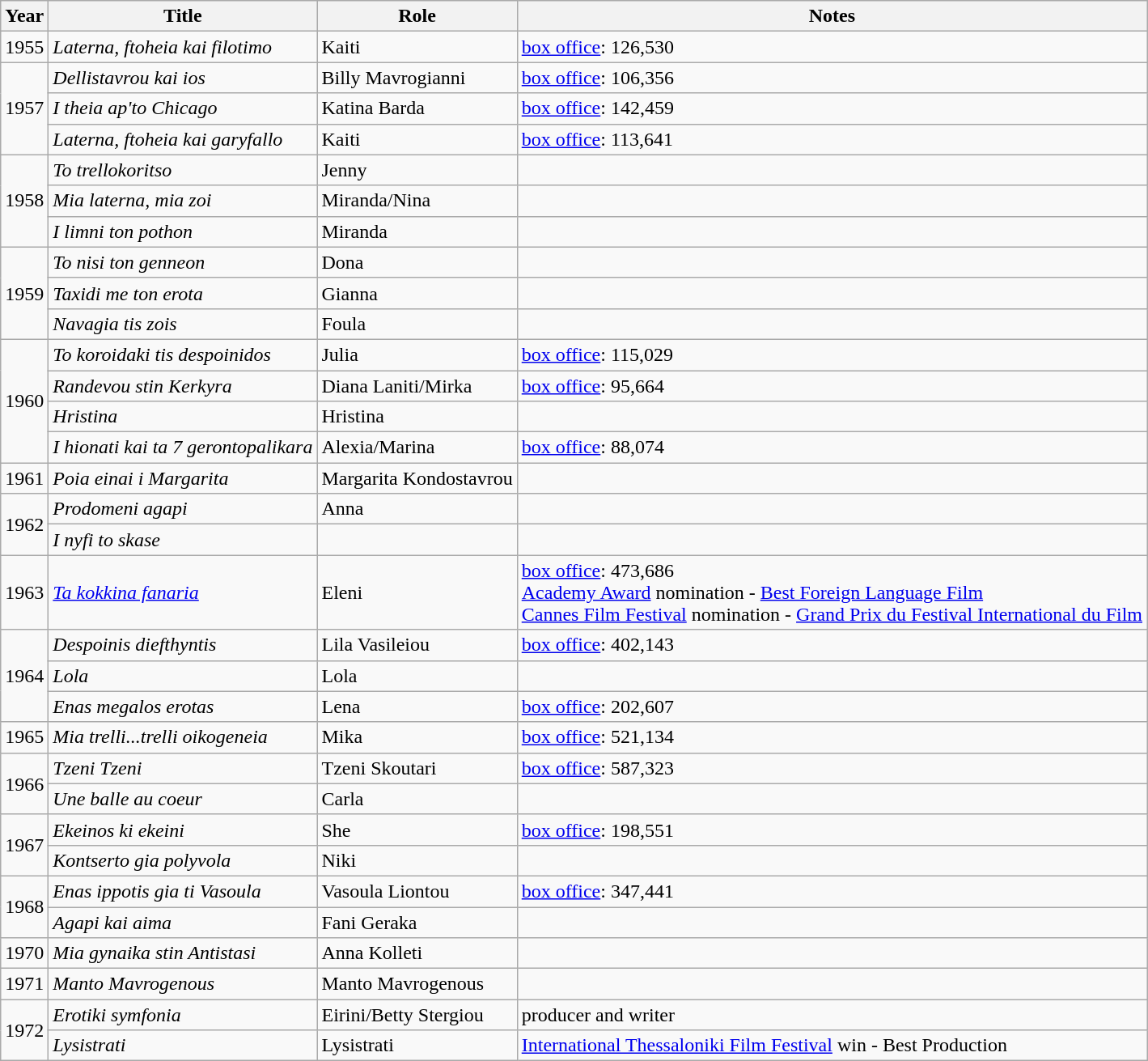<table class="wikitable">
<tr>
<th>Year</th>
<th>Title</th>
<th>Role</th>
<th>Notes</th>
</tr>
<tr>
<td>1955</td>
<td><em>Laterna, ftoheia kai filotimo</em></td>
<td>Kaiti</td>
<td><a href='#'>box office</a>: 126,530</td>
</tr>
<tr>
<td rowspan="3">1957</td>
<td><em>Dellistavrou kai ios</em></td>
<td>Billy Mavrogianni</td>
<td><a href='#'>box office</a>: 106,356</td>
</tr>
<tr>
<td><em>I theia ap'to Chicago</em></td>
<td>Katina Barda</td>
<td><a href='#'>box office</a>: 142,459</td>
</tr>
<tr>
<td><em>Laterna, ftoheia kai garyfallo</em></td>
<td>Kaiti</td>
<td><a href='#'>box office</a>: 113,641</td>
</tr>
<tr>
<td rowspan="3">1958</td>
<td><em>To trellokoritso</em></td>
<td>Jenny</td>
<td></td>
</tr>
<tr>
<td><em>Mia laterna, mia zoi</em></td>
<td>Miranda/Nina</td>
<td></td>
</tr>
<tr>
<td><em>I limni ton pothon</em></td>
<td>Miranda</td>
<td></td>
</tr>
<tr>
<td rowspan="3">1959</td>
<td><em>To nisi ton genneon</em></td>
<td>Dona</td>
<td></td>
</tr>
<tr>
<td><em>Taxidi me ton erota</em></td>
<td>Gianna</td>
<td></td>
</tr>
<tr>
<td><em>Navagia tis zois</em></td>
<td>Foula</td>
<td></td>
</tr>
<tr>
<td rowspan="4">1960</td>
<td><em>To koroidaki tis despoinidos</em></td>
<td>Julia</td>
<td><a href='#'>box office</a>: 115,029</td>
</tr>
<tr>
<td><em>Randevou stin Kerkyra</em></td>
<td>Diana Laniti/Mirka</td>
<td><a href='#'>box office</a>: 95,664</td>
</tr>
<tr>
<td><em>Hristina</em></td>
<td>Hristina</td>
<td></td>
</tr>
<tr>
<td><em>I hionati kai ta 7 gerontopalikara</em></td>
<td>Alexia/Marina</td>
<td><a href='#'>box office</a>: 88,074</td>
</tr>
<tr>
<td>1961</td>
<td><em>Poia einai i Margarita</em></td>
<td>Margarita Kondostavrou</td>
<td></td>
</tr>
<tr>
<td rowspan="2">1962</td>
<td><em>Prodomeni agapi</em></td>
<td>Anna</td>
<td></td>
</tr>
<tr>
<td><em>I nyfi to skase</em></td>
<td></td>
<td></td>
</tr>
<tr>
<td>1963</td>
<td><em><a href='#'>Ta kokkina fanaria</a></em></td>
<td>Eleni</td>
<td><a href='#'>box office</a>: 473,686<br><a href='#'>Academy Award</a> nomination - <a href='#'>Best Foreign Language Film</a><br><a href='#'>Cannes Film Festival</a> nomination - <a href='#'>Grand Prix du Festival International du Film</a></td>
</tr>
<tr>
<td rowspan="3">1964</td>
<td><em>Despoinis diefthyntis</em></td>
<td>Lila Vasileiou</td>
<td><a href='#'>box office</a>: 402,143</td>
</tr>
<tr>
<td><em>Lola</em></td>
<td>Lola</td>
<td></td>
</tr>
<tr>
<td><em>Enas megalos erotas</em></td>
<td>Lena</td>
<td><a href='#'>box office</a>: 202,607</td>
</tr>
<tr>
<td>1965</td>
<td><em>Mia trelli...trelli oikogeneia</em></td>
<td>Mika</td>
<td><a href='#'>box office</a>: 521,134</td>
</tr>
<tr>
<td rowspan="2">1966</td>
<td><em>Tzeni Tzeni</em></td>
<td>Tzeni Skoutari</td>
<td><a href='#'>box office</a>: 587,323</td>
</tr>
<tr>
<td><em>Une balle au coeur</em></td>
<td>Carla</td>
<td></td>
</tr>
<tr>
<td rowspan="2">1967</td>
<td><em>Ekeinos ki ekeini</em></td>
<td>She</td>
<td><a href='#'>box office</a>: 198,551</td>
</tr>
<tr>
<td><em>Kontserto gia polyvola</em></td>
<td>Niki</td>
<td></td>
</tr>
<tr>
<td rowspan="2">1968</td>
<td><em>Enas ippotis gia ti Vasoula</em></td>
<td>Vasoula Liontou</td>
<td><a href='#'>box office</a>: 347,441</td>
</tr>
<tr>
<td><em>Agapi kai aima</em></td>
<td>Fani Geraka</td>
<td></td>
</tr>
<tr>
<td>1970</td>
<td><em>Mia gynaika stin Antistasi</em></td>
<td>Anna Kolleti</td>
<td></td>
</tr>
<tr>
<td>1971</td>
<td><em>Manto Mavrogenous</em></td>
<td>Manto Mavrogenous</td>
<td></td>
</tr>
<tr>
<td rowspan="2">1972</td>
<td><em>Erotiki symfonia</em></td>
<td>Eirini/Betty Stergiou</td>
<td>producer and writer</td>
</tr>
<tr>
<td><em>Lysistrati</em></td>
<td>Lysistrati</td>
<td><a href='#'>International Thessaloniki Film Festival</a> win - Best Production</td>
</tr>
</table>
